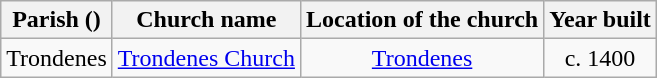<table class="wikitable" style="text-align:center">
<tr>
<th>Parish ()</th>
<th>Church name</th>
<th>Location of the church</th>
<th>Year built</th>
</tr>
<tr>
<td rowspan="1">Trondenes</td>
<td><a href='#'>Trondenes Church</a></td>
<td><a href='#'>Trondenes</a></td>
<td>c. 1400</td>
</tr>
</table>
